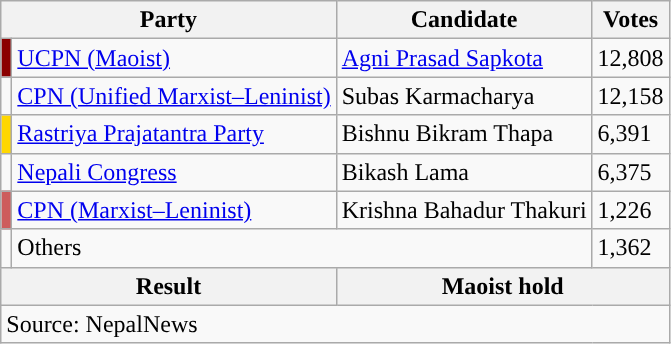<table class="wikitable">
<tr>
<th colspan="2">Party</th>
<th>Candidate</th>
<th>Votes</th>
</tr>
<tr>
<td style="background-color:darkred"></td>
<td><a href='#'>UCPN (Maoist)</a></td>
<td><a href='#'>Agni Prasad Sapkota</a></td>
<td>12,808</td>
</tr>
<tr>
<td style="background-color:"></td>
<td><a href='#'>CPN (Unified Marxist–Leninist)</a></td>
<td>Subas Karmacharya</td>
<td>12,158</td>
</tr>
<tr>
<td style="background-color:gold"></td>
<td><a href='#'>Rastriya Prajatantra Party</a></td>
<td>Bishnu Bikram Thapa</td>
<td>6,391</td>
</tr>
<tr>
<td style="background-color:"></td>
<td><a href='#'>Nepali Congress</a></td>
<td>Bikash Lama</td>
<td>6,375</td>
</tr>
<tr>
<td style="background-color:indianred"></td>
<td><a href='#'>CPN (Marxist–Leninist)</a></td>
<td>Krishna Bahadur Thakuri</td>
<td>1,226</td>
</tr>
<tr>
<td></td>
<td colspan="2">Others</td>
<td>1,362</td>
</tr>
<tr>
<th colspan="2">Result</th>
<th colspan="2">Maoist hold</th>
</tr>
<tr>
<td colspan="4">Source: NepalNews</td>
</tr>
</table>
